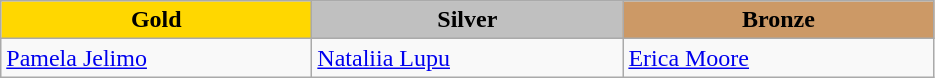<table class="wikitable" style="text-align:left">
<tr align="center">
<td width=200 bgcolor=gold><strong>Gold</strong></td>
<td width=200 bgcolor=silver><strong>Silver</strong></td>
<td width=200 bgcolor=CC9966><strong>Bronze</strong></td>
</tr>
<tr>
<td><a href='#'>Pamela Jelimo</a><br><em></em></td>
<td><a href='#'>Nataliia Lupu</a><br><em></em></td>
<td><a href='#'>Erica Moore</a><br><em></em></td>
</tr>
</table>
